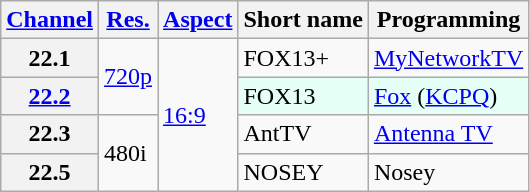<table class="wikitable">
<tr>
<th scope = "col"><a href='#'>Channel</a></th>
<th scope = "col"><a href='#'>Res.</a></th>
<th scope = "col"><a href='#'>Aspect</a></th>
<th scope = "col">Short name</th>
<th scope = "col">Programming</th>
</tr>
<tr>
<th scope = "row">22.1</th>
<td rowspan=2><a href='#'>720p</a></td>
<td rowspan=4><a href='#'>16:9</a></td>
<td>FOX13+</td>
<td><a href='#'>MyNetworkTV</a></td>
</tr>
<tr style="background-color: #E6FFF7;">
<th scope = "row"><a href='#'>22.2</a></th>
<td>FOX13</td>
<td><a href='#'>Fox</a> (<a href='#'>KCPQ</a>)</td>
</tr>
<tr>
<th scope = "row">22.3</th>
<td rowspan=2>480i</td>
<td>AntTV</td>
<td><a href='#'>Antenna TV</a></td>
</tr>
<tr>
<th scope = "row">22.5</th>
<td>NOSEY</td>
<td>Nosey</td>
</tr>
</table>
